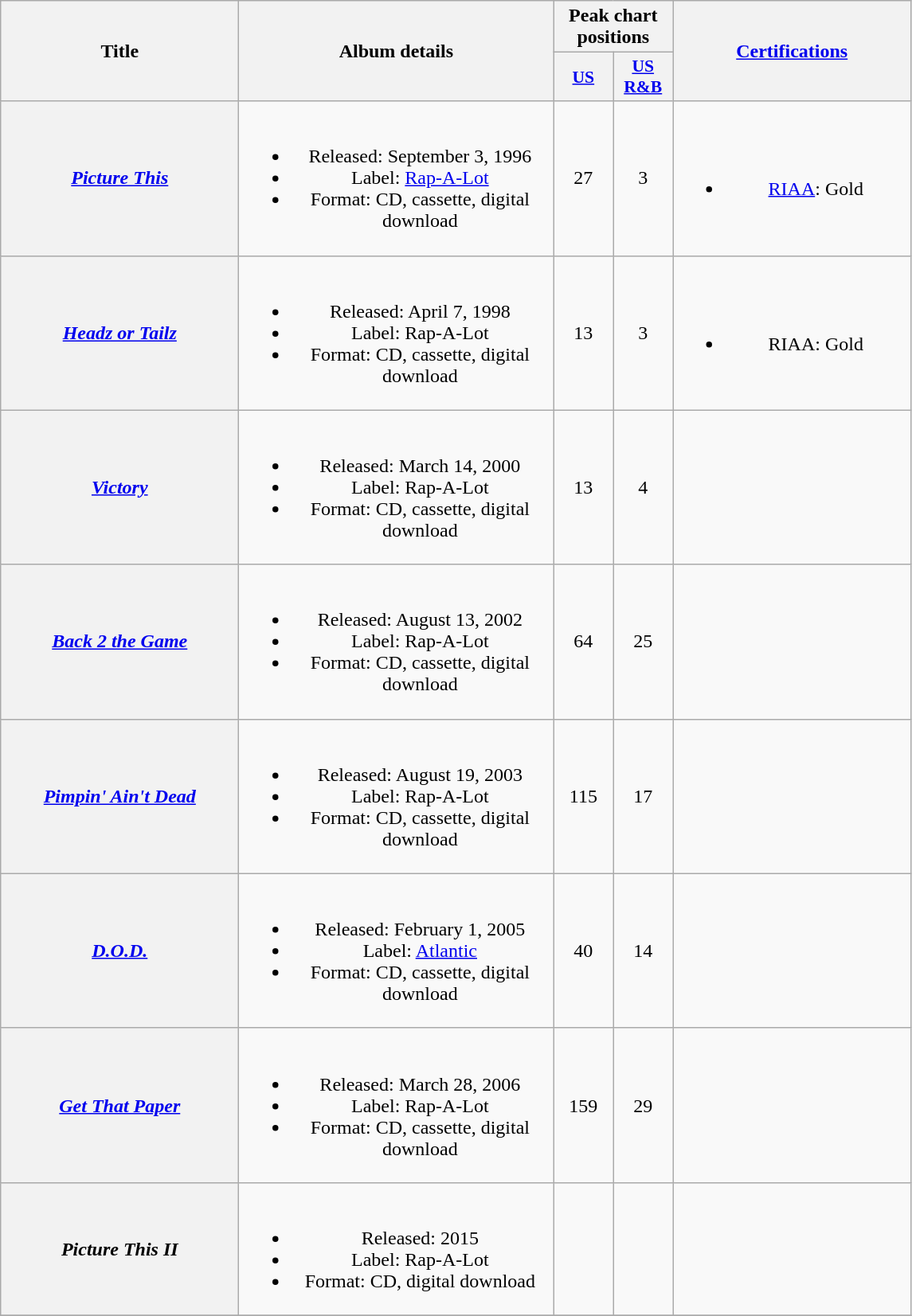<table class="wikitable plainrowheaders" style="text-align:center;">
<tr>
<th scope="col" rowspan="2" style="width:12em;">Title</th>
<th scope="col" rowspan="2" style="width:16em;">Album details</th>
<th scope="col" colspan="2">Peak chart positions</th>
<th scope="col" rowspan="2" style="width:12em;"><a href='#'>Certifications</a></th>
</tr>
<tr>
<th scope="col" style="width:3em;font-size:90%;"><a href='#'>US</a></th>
<th scope="col" style="width:3em;font-size:90%;"><a href='#'>US R&B</a></th>
</tr>
<tr>
<th scope="row"><em><a href='#'>Picture This</a></em></th>
<td><br><ul><li>Released: September 3, 1996</li><li>Label: <a href='#'>Rap-A-Lot</a></li><li>Format: CD, cassette, digital download</li></ul></td>
<td>27</td>
<td>3</td>
<td><br><ul><li><a href='#'>RIAA</a>: Gold</li></ul></td>
</tr>
<tr>
<th scope="row"><em><a href='#'>Headz or Tailz</a></em></th>
<td><br><ul><li>Released: April 7, 1998</li><li>Label: Rap-A-Lot</li><li>Format: CD, cassette, digital download</li></ul></td>
<td>13</td>
<td>3</td>
<td><br><ul><li>RIAA: Gold</li></ul></td>
</tr>
<tr>
<th scope="row"><em><a href='#'>Victory</a></em></th>
<td><br><ul><li>Released: March 14, 2000</li><li>Label: Rap-A-Lot</li><li>Format: CD, cassette, digital download</li></ul></td>
<td>13</td>
<td>4</td>
<td></td>
</tr>
<tr>
<th scope="row"><em><a href='#'>Back 2 the Game</a></em></th>
<td><br><ul><li>Released: August 13, 2002</li><li>Label: Rap-A-Lot</li><li>Format: CD, cassette, digital download</li></ul></td>
<td>64</td>
<td>25</td>
<td></td>
</tr>
<tr>
<th scope="row"><em><a href='#'>Pimpin' Ain't Dead</a></em></th>
<td><br><ul><li>Released: August 19, 2003</li><li>Label: Rap-A-Lot</li><li>Format: CD, cassette, digital download</li></ul></td>
<td>115</td>
<td>17</td>
<td></td>
</tr>
<tr>
<th scope="row"><em><a href='#'>D.O.D.</a></em></th>
<td><br><ul><li>Released: February 1, 2005</li><li>Label: <a href='#'>Atlantic</a></li><li>Format: CD, cassette, digital download</li></ul></td>
<td>40</td>
<td>14</td>
<td></td>
</tr>
<tr>
<th scope="row"><em><a href='#'>Get That Paper</a></em></th>
<td><br><ul><li>Released: March 28, 2006</li><li>Label: Rap-A-Lot</li><li>Format: CD, cassette, digital download</li></ul></td>
<td>159</td>
<td>29</td>
<td></td>
</tr>
<tr>
<th scope="row"><em>Picture This II</em></th>
<td><br><ul><li>Released: 2015</li><li>Label: Rap-A-Lot</li><li>Format: CD, digital download</li></ul></td>
<td></td>
<td></td>
<td></td>
</tr>
<tr>
</tr>
</table>
